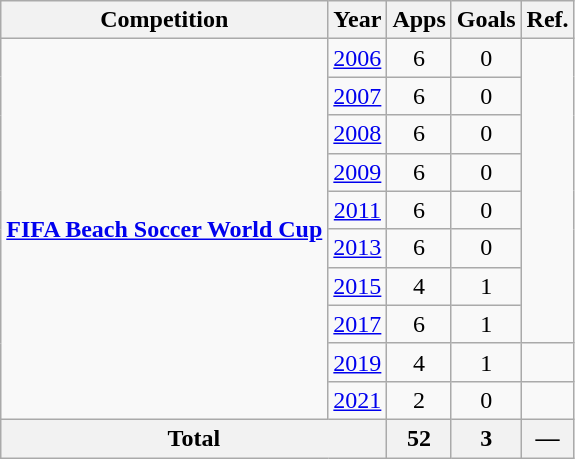<table class="wikitable" style="text-align:center;">
<tr>
<th>Competition</th>
<th>Year</th>
<th>Apps</th>
<th>Goals</th>
<th>Ref.</th>
</tr>
<tr>
<td rowspan="10"><strong><a href='#'>FIFA Beach Soccer World Cup</a></strong></td>
<td> <a href='#'>2006</a></td>
<td>6</td>
<td>0</td>
<td rowspan=8></td>
</tr>
<tr>
<td> <a href='#'>2007</a></td>
<td>6</td>
<td>0</td>
</tr>
<tr>
<td> <a href='#'>2008</a></td>
<td>6</td>
<td>0</td>
</tr>
<tr>
<td> <a href='#'>2009</a></td>
<td>6</td>
<td>0</td>
</tr>
<tr>
<td> <a href='#'>2011</a></td>
<td>6</td>
<td>0</td>
</tr>
<tr>
<td> <a href='#'>2013</a></td>
<td>6</td>
<td>0</td>
</tr>
<tr>
<td> <a href='#'>2015</a></td>
<td>4</td>
<td>1</td>
</tr>
<tr>
<td> <a href='#'>2017</a></td>
<td>6</td>
<td>1</td>
</tr>
<tr>
<td> <a href='#'>2019</a></td>
<td>4</td>
<td>1</td>
<td></td>
</tr>
<tr>
<td> <a href='#'>2021</a></td>
<td>2</td>
<td>0</td>
<td></td>
</tr>
<tr>
<th colspan=2>Total</th>
<th>52</th>
<th>3</th>
<th>—</th>
</tr>
</table>
